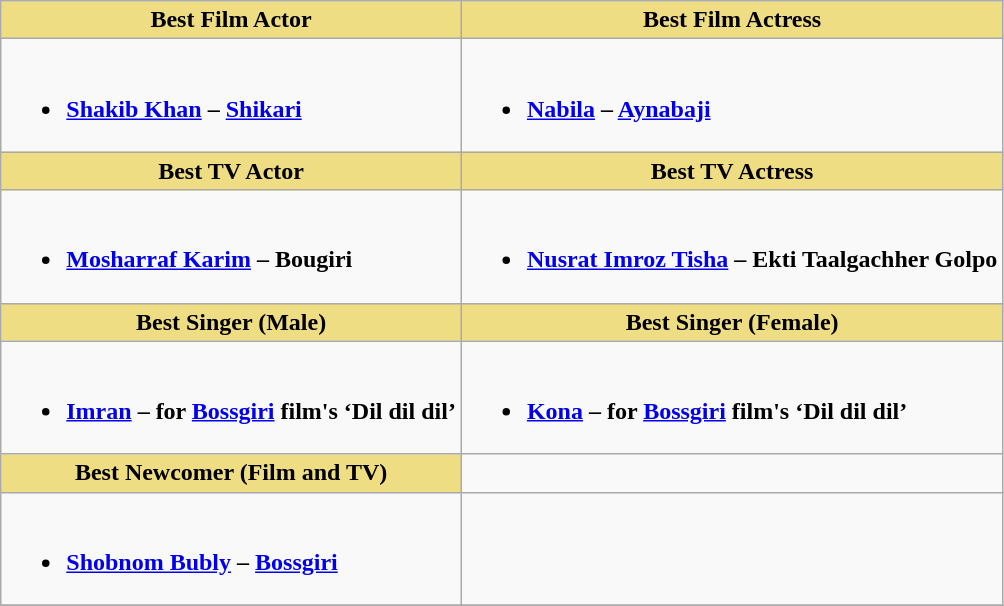<table class="wikitable">
<tr>
<th style="background:#EEDD82;">Best Film Actor</th>
<th style="background:#EEDD82;">Best Film Actress</th>
</tr>
<tr>
<td valign="top"><br><ul><li><strong><a href='#'>Shakib Khan</a> – <a href='#'>Shikari</a></strong></li></ul></td>
<td valign="top"><br><ul><li><strong><a href='#'>Nabila</a> – <a href='#'>Aynabaji</a></strong></li></ul></td>
</tr>
<tr>
<th style="background:#EEDD82;">Best TV Actor</th>
<th style="background:#EEDD82;">Best TV Actress</th>
</tr>
<tr>
<td><br><ul><li><strong><a href='#'>Mosharraf Karim</a> – Bougiri</strong></li></ul></td>
<td><br><ul><li><strong><a href='#'>Nusrat Imroz Tisha</a> – Ekti Taalgachher Golpo</strong></li></ul></td>
</tr>
<tr>
<th style="background:#EEDD82;">Best Singer (Male)</th>
<th style="background:#EEDD82;">Best Singer (Female)</th>
</tr>
<tr>
<td><br><ul><li><strong><a href='#'>Imran</a> – for <a href='#'>Bossgiri</a> film's ‘Dil dil dil’</strong></li></ul></td>
<td><br><ul><li><strong><a href='#'>Kona</a> – for <a href='#'>Bossgiri</a> film's ‘Dil dil dil’</strong></li></ul></td>
</tr>
<tr>
<th style="background:#EEDD82;">Best Newcomer (Film and TV)</th>
</tr>
<tr>
<td><br><ul><li><strong><a href='#'>Shobnom Bubly</a> – <a href='#'>Bossgiri</a></strong> </li></ul></td>
<td></td>
</tr>
<tr>
</tr>
</table>
